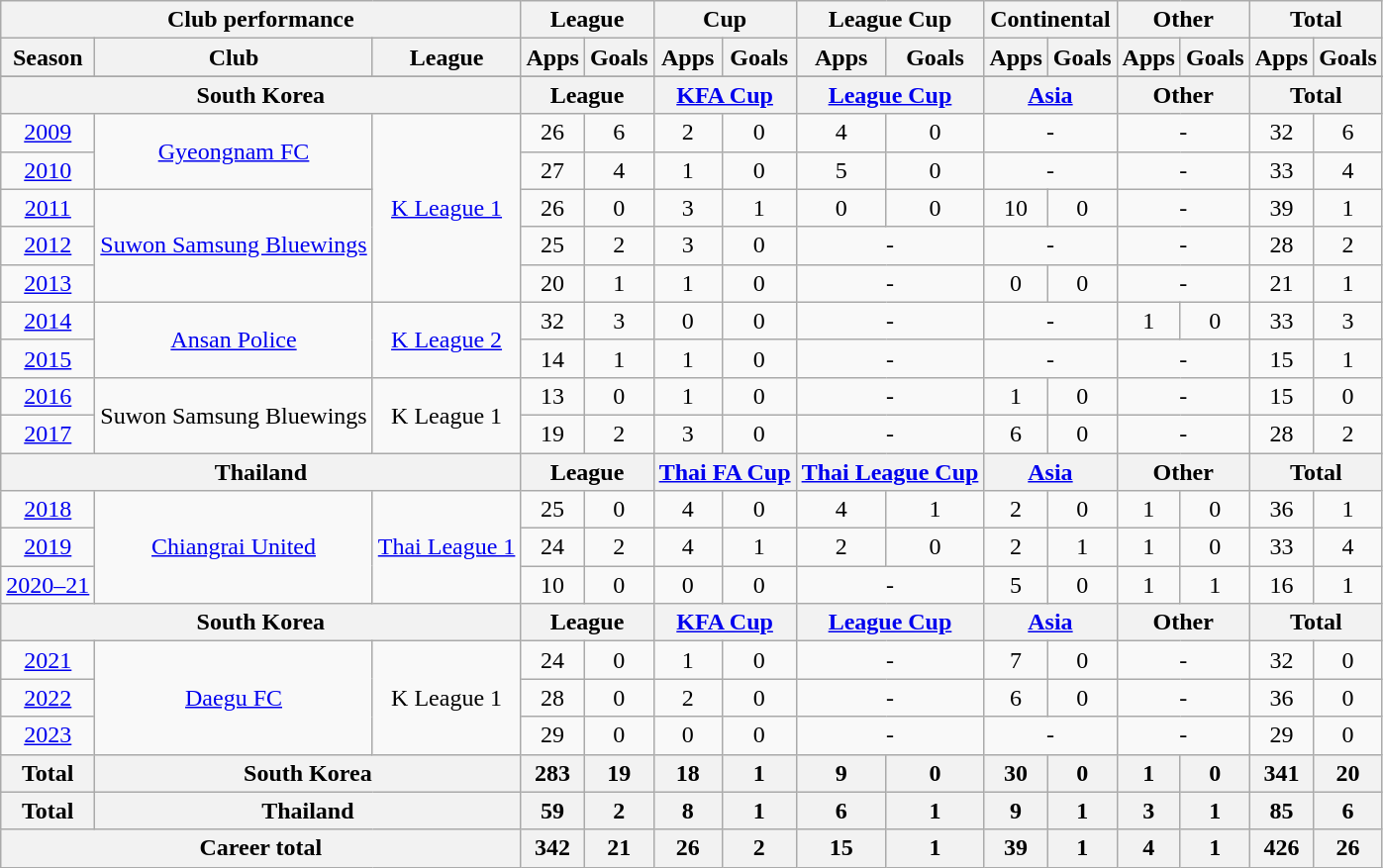<table class="wikitable" style="text-align:center">
<tr>
<th colspan=3>Club performance</th>
<th colspan=2>League</th>
<th colspan=2>Cup</th>
<th colspan=2>League Cup</th>
<th colspan=2>Continental</th>
<th colspan=2>Other</th>
<th colspan=2>Total</th>
</tr>
<tr>
<th>Season</th>
<th>Club</th>
<th>League</th>
<th>Apps</th>
<th>Goals</th>
<th>Apps</th>
<th>Goals</th>
<th>Apps</th>
<th>Goals</th>
<th>Apps</th>
<th>Goals</th>
<th>Apps</th>
<th>Goals</th>
<th>Apps</th>
<th>Goals</th>
</tr>
<tr>
</tr>
<tr>
<th colspan=3>South Korea</th>
<th colspan=2>League</th>
<th colspan=2><a href='#'>KFA Cup</a></th>
<th colspan=2><a href='#'>League Cup</a></th>
<th colspan=2><a href='#'>Asia</a></th>
<th colspan=2>Other</th>
<th colspan=2>Total</th>
</tr>
<tr>
<td><a href='#'>2009</a></td>
<td rowspan="2"><a href='#'>Gyeongnam FC</a></td>
<td rowspan="5"><a href='#'>K League 1</a></td>
<td>26</td>
<td>6</td>
<td>2</td>
<td>0</td>
<td>4</td>
<td>0</td>
<td colspan="2">-</td>
<td colspan="2">-</td>
<td>32</td>
<td>6</td>
</tr>
<tr>
<td><a href='#'>2010</a></td>
<td>27</td>
<td>4</td>
<td>1</td>
<td>0</td>
<td>5</td>
<td>0</td>
<td colspan="2">-</td>
<td colspan="2">-</td>
<td>33</td>
<td>4</td>
</tr>
<tr>
<td><a href='#'>2011</a></td>
<td rowspan="3"><a href='#'>Suwon Samsung Bluewings</a></td>
<td>26</td>
<td>0</td>
<td>3</td>
<td>1</td>
<td>0</td>
<td>0</td>
<td>10</td>
<td>0</td>
<td colspan="2">-</td>
<td>39</td>
<td>1</td>
</tr>
<tr>
<td><a href='#'>2012</a></td>
<td>25</td>
<td>2</td>
<td>3</td>
<td>0</td>
<td colspan="2">-</td>
<td colspan="2">-</td>
<td colspan="2">-</td>
<td>28</td>
<td>2</td>
</tr>
<tr>
<td><a href='#'>2013</a></td>
<td>20</td>
<td>1</td>
<td>1</td>
<td>0</td>
<td colspan="2">-</td>
<td>0</td>
<td>0</td>
<td colspan="2">-</td>
<td>21</td>
<td>1</td>
</tr>
<tr>
<td><a href='#'>2014</a></td>
<td rowspan="2"><a href='#'>Ansan Police</a></td>
<td rowspan="2"><a href='#'>K League 2</a></td>
<td>32</td>
<td>3</td>
<td>0</td>
<td>0</td>
<td colspan="2">-</td>
<td colspan="2">-</td>
<td>1</td>
<td>0</td>
<td>33</td>
<td>3</td>
</tr>
<tr>
<td><a href='#'>2015</a></td>
<td>14</td>
<td>1</td>
<td>1</td>
<td>0</td>
<td colspan="2">-</td>
<td colspan="2">-</td>
<td colspan="2">-</td>
<td>15</td>
<td>1</td>
</tr>
<tr>
<td><a href='#'>2016</a></td>
<td rowspan="2">Suwon Samsung Bluewings</td>
<td rowspan="2">K League 1</td>
<td>13</td>
<td>0</td>
<td>1</td>
<td>0</td>
<td colspan="2">-</td>
<td>1</td>
<td>0</td>
<td colspan="2">-</td>
<td>15</td>
<td>0</td>
</tr>
<tr>
<td><a href='#'>2017</a></td>
<td>19</td>
<td>2</td>
<td>3</td>
<td>0</td>
<td colspan="2">-</td>
<td>6</td>
<td>0</td>
<td colspan="2">-</td>
<td>28</td>
<td>2</td>
</tr>
<tr>
<th colspan=3>Thailand</th>
<th colspan=2>League</th>
<th colspan=2><a href='#'>Thai FA Cup</a></th>
<th colspan=2><a href='#'>Thai League Cup</a></th>
<th colspan=2><a href='#'>Asia</a></th>
<th colspan=2>Other</th>
<th colspan=2>Total</th>
</tr>
<tr>
<td><a href='#'>2018</a></td>
<td rowspan="3"><a href='#'>Chiangrai United</a></td>
<td rowspan="3"><a href='#'>Thai League 1</a></td>
<td>25</td>
<td>0</td>
<td>4</td>
<td>0</td>
<td>4</td>
<td>1</td>
<td>2</td>
<td>0</td>
<td>1</td>
<td>0</td>
<td>36</td>
<td>1</td>
</tr>
<tr>
<td><a href='#'>2019</a></td>
<td>24</td>
<td>2</td>
<td>4</td>
<td>1</td>
<td>2</td>
<td>0</td>
<td>2</td>
<td>1</td>
<td>1</td>
<td>0</td>
<td>33</td>
<td>4</td>
</tr>
<tr>
<td><a href='#'>2020–21</a></td>
<td>10</td>
<td>0</td>
<td>0</td>
<td>0</td>
<td colspan="2">-</td>
<td>5</td>
<td>0</td>
<td>1</td>
<td>1</td>
<td>16</td>
<td>1</td>
</tr>
<tr>
<th colspan=3>South Korea</th>
<th colspan=2>League</th>
<th colspan=2><a href='#'>KFA Cup</a></th>
<th colspan=2><a href='#'>League Cup</a></th>
<th colspan=2><a href='#'>Asia</a></th>
<th colspan=2>Other</th>
<th colspan=2>Total</th>
</tr>
<tr>
<td><a href='#'>2021</a></td>
<td rowspan="3"><a href='#'>Daegu FC</a></td>
<td rowspan="3">K League 1</td>
<td>24</td>
<td>0</td>
<td>1</td>
<td>0</td>
<td colspan="2">-</td>
<td>7</td>
<td>0</td>
<td colspan="2">-</td>
<td>32</td>
<td>0</td>
</tr>
<tr>
<td><a href='#'>2022</a></td>
<td>28</td>
<td>0</td>
<td>2</td>
<td>0</td>
<td colspan="2">-</td>
<td>6</td>
<td>0</td>
<td colspan="2">-</td>
<td>36</td>
<td>0</td>
</tr>
<tr>
<td><a href='#'>2023</a></td>
<td>29</td>
<td>0</td>
<td>0</td>
<td>0</td>
<td colspan="2">-</td>
<td colspan="2">-</td>
<td colspan="2">-</td>
<td>29</td>
<td>0</td>
</tr>
<tr>
<th rowspan=1>Total</th>
<th colspan=2>South Korea</th>
<th>283</th>
<th>19</th>
<th>18</th>
<th>1</th>
<th>9</th>
<th>0</th>
<th>30</th>
<th>0</th>
<th>1</th>
<th>0</th>
<th>341</th>
<th>20</th>
</tr>
<tr>
<th rowspan=1>Total</th>
<th colspan=2>Thailand</th>
<th>59</th>
<th>2</th>
<th>8</th>
<th>1</th>
<th>6</th>
<th>1</th>
<th>9</th>
<th>1</th>
<th>3</th>
<th>1</th>
<th>85</th>
<th>6</th>
</tr>
<tr>
<th colspan=3>Career total</th>
<th>342</th>
<th>21</th>
<th>26</th>
<th>2</th>
<th>15</th>
<th>1</th>
<th>39</th>
<th>1</th>
<th>4</th>
<th>1</th>
<th>426</th>
<th>26</th>
</tr>
</table>
